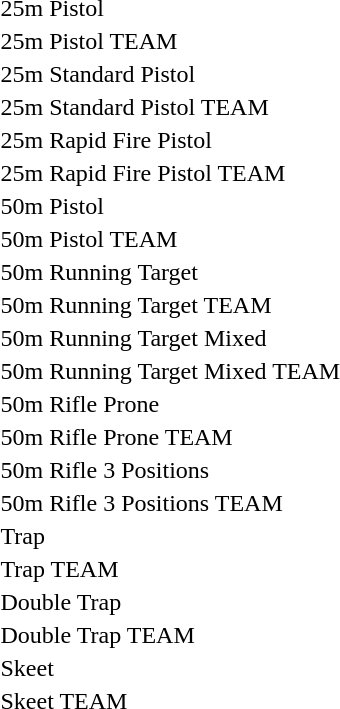<table>
<tr>
<td>25m Pistol</td>
<td></td>
<td></td>
<td></td>
</tr>
<tr>
<td>25m Pistol TEAM</td>
<td></td>
<td></td>
<td></td>
</tr>
<tr>
<td>25m Standard Pistol</td>
<td></td>
<td></td>
<td></td>
</tr>
<tr>
<td>25m Standard Pistol TEAM</td>
<td></td>
<td></td>
<td></td>
</tr>
<tr>
<td>25m Rapid Fire Pistol</td>
<td></td>
<td></td>
<td></td>
</tr>
<tr>
<td>25m Rapid Fire Pistol TEAM</td>
<td></td>
<td></td>
<td></td>
</tr>
<tr>
<td>50m Pistol</td>
<td></td>
<td></td>
<td></td>
</tr>
<tr>
<td>50m Pistol TEAM</td>
<td></td>
<td></td>
<td></td>
</tr>
<tr>
<td>50m Running Target</td>
<td></td>
<td></td>
<td></td>
</tr>
<tr>
<td>50m Running Target TEAM</td>
<td></td>
<td></td>
<td></td>
</tr>
<tr>
<td>50m Running Target Mixed</td>
<td></td>
<td></td>
<td></td>
</tr>
<tr>
<td>50m Running Target Mixed TEAM</td>
<td></td>
<td></td>
<td></td>
</tr>
<tr>
<td>50m Rifle Prone</td>
<td></td>
<td></td>
<td></td>
</tr>
<tr>
<td>50m Rifle Prone TEAM</td>
<td></td>
<td></td>
<td></td>
</tr>
<tr>
<td>50m Rifle 3 Positions</td>
<td></td>
<td></td>
<td></td>
</tr>
<tr>
<td>50m Rifle 3 Positions TEAM</td>
<td></td>
<td></td>
<td></td>
</tr>
<tr>
<td>Trap</td>
<td></td>
<td></td>
<td></td>
</tr>
<tr>
<td>Trap TEAM</td>
<td></td>
<td></td>
<td></td>
</tr>
<tr>
<td>Double Trap</td>
<td></td>
<td></td>
<td></td>
</tr>
<tr>
<td>Double Trap TEAM</td>
<td></td>
<td></td>
<td></td>
</tr>
<tr>
<td>Skeet</td>
<td></td>
<td></td>
<td></td>
</tr>
<tr>
<td>Skeet TEAM</td>
<td></td>
<td></td>
<td></td>
</tr>
</table>
